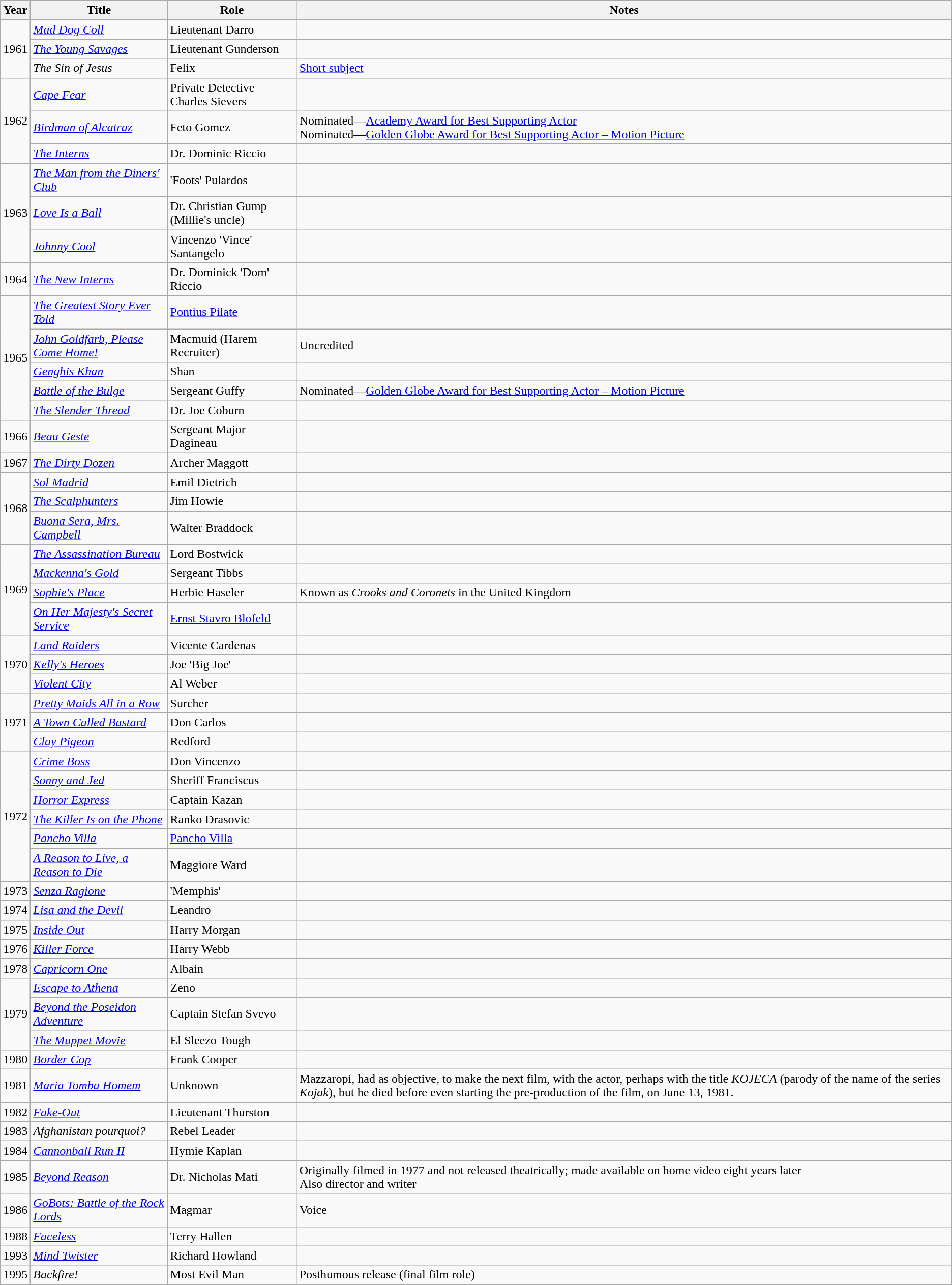<table class="wikitable sortable">
<tr>
<th>Year</th>
<th>Title</th>
<th>Role</th>
<th class="unsortable">Notes</th>
</tr>
<tr>
<td rowspan="3">1961</td>
<td><em><a href='#'>Mad Dog Coll</a></em></td>
<td>Lieutenant Darro</td>
<td></td>
</tr>
<tr>
<td><em><a href='#'>The Young Savages</a></em></td>
<td>Lieutenant Gunderson</td>
<td></td>
</tr>
<tr>
<td><em>The Sin of Jesus</em></td>
<td>Felix</td>
<td><a href='#'>Short subject</a></td>
</tr>
<tr>
<td rowspan="3">1962</td>
<td><em><a href='#'>Cape Fear</a></em></td>
<td>Private Detective Charles Sievers</td>
<td></td>
</tr>
<tr>
<td><em><a href='#'>Birdman of Alcatraz</a></em></td>
<td>Feto Gomez</td>
<td>Nominated—<a href='#'>Academy Award for Best Supporting Actor</a><br>Nominated—<a href='#'>Golden Globe Award for Best Supporting Actor – Motion Picture</a></td>
</tr>
<tr>
<td><em><a href='#'>The Interns</a></em></td>
<td>Dr. Dominic Riccio</td>
<td></td>
</tr>
<tr>
<td rowspan="3">1963</td>
<td><em><a href='#'>The Man from the Diners' Club</a></em></td>
<td>'Foots' Pulardos</td>
<td></td>
</tr>
<tr>
<td><em><a href='#'>Love Is a Ball</a></em></td>
<td>Dr. Christian Gump (Millie's uncle)</td>
<td></td>
</tr>
<tr>
<td><em><a href='#'>Johnny Cool</a></em></td>
<td>Vincenzo 'Vince' Santangelo</td>
<td></td>
</tr>
<tr>
<td>1964</td>
<td><em><a href='#'>The New Interns</a></em></td>
<td>Dr. Dominick 'Dom' Riccio</td>
<td></td>
</tr>
<tr>
<td rowspan="5">1965</td>
<td><em><a href='#'>The Greatest Story Ever Told</a></em></td>
<td><a href='#'>Pontius Pilate</a></td>
<td></td>
</tr>
<tr>
<td><em><a href='#'>John Goldfarb, Please Come Home!</a></em></td>
<td>Macmuid (Harem Recruiter)</td>
<td>Uncredited</td>
</tr>
<tr>
<td><em><a href='#'>Genghis Khan</a></em></td>
<td>Shan</td>
<td></td>
</tr>
<tr>
<td><em><a href='#'>Battle of the Bulge</a></em></td>
<td>Sergeant Guffy</td>
<td>Nominated—<a href='#'>Golden Globe Award for Best Supporting Actor – Motion Picture</a></td>
</tr>
<tr>
<td><em><a href='#'>The Slender Thread</a></em></td>
<td>Dr. Joe Coburn</td>
<td></td>
</tr>
<tr>
<td>1966</td>
<td><em><a href='#'>Beau Geste</a></em></td>
<td>Sergeant Major Dagineau</td>
<td></td>
</tr>
<tr>
<td>1967</td>
<td><em><a href='#'>The Dirty Dozen</a></em></td>
<td>Archer Maggott</td>
<td></td>
</tr>
<tr>
<td rowspan="3">1968</td>
<td><em><a href='#'>Sol Madrid</a></em></td>
<td>Emil Dietrich</td>
<td></td>
</tr>
<tr>
<td><em><a href='#'>The Scalphunters</a></em></td>
<td>Jim Howie</td>
<td></td>
</tr>
<tr>
<td><em><a href='#'>Buona Sera, Mrs. Campbell</a></em></td>
<td>Walter Braddock</td>
<td></td>
</tr>
<tr>
<td rowspan="4">1969</td>
<td><em><a href='#'>The Assassination Bureau</a></em></td>
<td>Lord Bostwick</td>
<td></td>
</tr>
<tr>
<td><em><a href='#'>Mackenna's Gold</a></em></td>
<td>Sergeant Tibbs</td>
<td></td>
</tr>
<tr>
<td><em><a href='#'>Sophie's Place</a></em></td>
<td>Herbie Haseler</td>
<td>Known as <em>Crooks and Coronets</em> in the United Kingdom</td>
</tr>
<tr>
<td><em><a href='#'>On Her Majesty's Secret Service</a></em></td>
<td><a href='#'>Ernst Stavro Blofeld</a></td>
<td></td>
</tr>
<tr>
<td rowspan="3">1970</td>
<td><em><a href='#'>Land Raiders</a></em></td>
<td>Vicente Cardenas</td>
<td></td>
</tr>
<tr>
<td><em><a href='#'>Kelly's Heroes</a></em></td>
<td>Joe 'Big Joe'</td>
<td></td>
</tr>
<tr>
<td><em><a href='#'>Violent City</a></em></td>
<td>Al Weber</td>
<td></td>
</tr>
<tr>
<td rowspan="3">1971</td>
<td><em><a href='#'>Pretty Maids All in a Row</a></em></td>
<td>Surcher</td>
<td></td>
</tr>
<tr>
<td><em><a href='#'>A Town Called Bastard</a></em></td>
<td>Don Carlos</td>
<td></td>
</tr>
<tr>
<td><em><a href='#'>Clay Pigeon</a></em></td>
<td>Redford</td>
<td></td>
</tr>
<tr>
<td rowspan="6">1972</td>
<td><em><a href='#'>Crime Boss</a></em></td>
<td>Don Vincenzo</td>
<td></td>
</tr>
<tr>
<td><em><a href='#'>Sonny and Jed</a></em></td>
<td>Sheriff Franciscus</td>
<td></td>
</tr>
<tr>
<td><em><a href='#'>Horror Express</a></em></td>
<td>Captain Kazan</td>
<td></td>
</tr>
<tr>
<td><em><a href='#'>The Killer Is on the Phone</a></em></td>
<td>Ranko Drasovic</td>
<td></td>
</tr>
<tr>
<td><em><a href='#'>Pancho Villa</a></em></td>
<td><a href='#'>Pancho Villa</a></td>
<td></td>
</tr>
<tr>
<td><em><a href='#'>A Reason to Live, a Reason to Die</a></em></td>
<td>Maggiore Ward</td>
<td></td>
</tr>
<tr>
<td>1973</td>
<td><em><a href='#'>Senza Ragione</a></em></td>
<td>'Memphis'</td>
<td></td>
</tr>
<tr>
<td>1974</td>
<td><em><a href='#'>Lisa and the Devil</a></em></td>
<td>Leandro</td>
<td></td>
</tr>
<tr>
<td>1975</td>
<td><em><a href='#'>Inside Out</a></em></td>
<td>Harry Morgan</td>
<td></td>
</tr>
<tr>
<td>1976</td>
<td><em><a href='#'>Killer Force</a></em></td>
<td>Harry Webb</td>
<td></td>
</tr>
<tr>
<td>1978</td>
<td><em><a href='#'>Capricorn One</a></em></td>
<td>Albain</td>
<td></td>
</tr>
<tr>
<td rowspan="3">1979</td>
<td><em><a href='#'>Escape to Athena</a></em></td>
<td>Zeno</td>
<td></td>
</tr>
<tr>
<td><em><a href='#'>Beyond the Poseidon Adventure</a></em></td>
<td>Captain Stefan Svevo</td>
<td></td>
</tr>
<tr>
<td><em><a href='#'>The Muppet Movie</a></em></td>
<td>El Sleezo Tough</td>
<td></td>
</tr>
<tr>
<td>1980</td>
<td><em><a href='#'>Border Cop</a></em></td>
<td>Frank Cooper</td>
<td></td>
</tr>
<tr>
<td>1981</td>
<td><em><a href='#'>Maria Tomba Homem</a></em></td>
<td>Unknown</td>
<td>Mazzaropi, had as objective, to make the next film, with the actor, perhaps with the title <em>KOJECA</em> (parody of the name of the series <em>Kojak</em>), but he died before even starting the pre-production of the film, on June 13, 1981.</td>
</tr>
<tr>
<td>1982</td>
<td><em><a href='#'>Fake-Out</a></em></td>
<td>Lieutenant Thurston</td>
<td></td>
</tr>
<tr>
<td>1983</td>
<td><em>Afghanistan pourquoi?</em></td>
<td>Rebel Leader</td>
<td></td>
</tr>
<tr>
<td>1984</td>
<td><em><a href='#'>Cannonball Run II</a></em></td>
<td>Hymie Kaplan</td>
<td></td>
</tr>
<tr>
<td>1985</td>
<td><em><a href='#'>Beyond Reason</a></em></td>
<td>Dr. Nicholas Mati</td>
<td>Originally filmed in 1977 and not released theatrically; made available on home video eight years later<br>Also director and writer</td>
</tr>
<tr>
<td>1986</td>
<td><em><a href='#'>GoBots: Battle of the Rock Lords</a></em></td>
<td>Magmar</td>
<td>Voice</td>
</tr>
<tr>
<td>1988</td>
<td><em><a href='#'>Faceless</a></em></td>
<td>Terry Hallen</td>
<td></td>
</tr>
<tr>
<td>1993</td>
<td><em><a href='#'>Mind Twister</a></em></td>
<td>Richard Howland</td>
<td></td>
</tr>
<tr>
<td>1995</td>
<td><em>Backfire!</em></td>
<td>Most Evil Man</td>
<td>Posthumous release (final film role)</td>
</tr>
</table>
